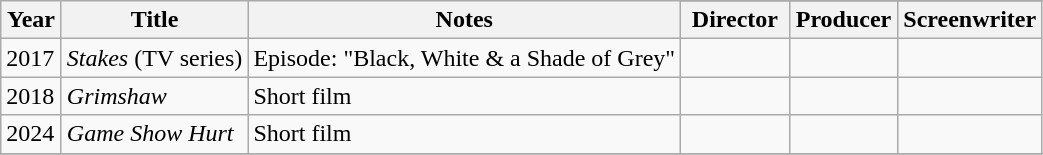<table class="wikitable plainrowheaders">
<tr>
<th rowspan="2" style="width:33px;">Year</th>
<th rowspan="2">Title</th>
<th rowspan="2">Notes</th>
</tr>
<tr>
<th width=65>Director</th>
<th width=65>Producer</th>
<th width=65>Screenwriter</th>
</tr>
<tr>
<td>2017</td>
<td><em>Stakes</em> (TV series)</td>
<td>Episode: "Black, White & a Shade of Grey"</td>
<td></td>
<td></td>
<td></td>
</tr>
<tr>
<td>2018</td>
<td><em>Grimshaw</em></td>
<td>Short film</td>
<td></td>
<td></td>
<td></td>
</tr>
<tr>
<td>2024</td>
<td><em>Game Show Hurt</em></td>
<td>Short film</td>
<td></td>
<td></td>
<td></td>
</tr>
<tr>
</tr>
</table>
